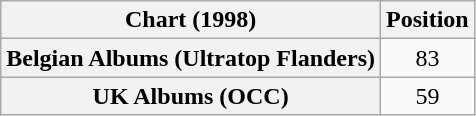<table class="wikitable plainrowheaders" style="text-align:center">
<tr>
<th scope="col">Chart (1998)</th>
<th scope="col">Position</th>
</tr>
<tr>
<th scope="row">Belgian Albums (Ultratop Flanders)</th>
<td>83</td>
</tr>
<tr>
<th scope="row">UK Albums (OCC)</th>
<td>59</td>
</tr>
</table>
